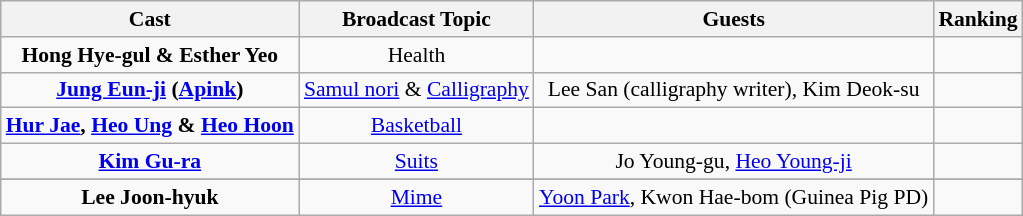<table class="wikitable" style="font-size:90%;">
<tr>
<th>Cast</th>
<th>Broadcast Topic</th>
<th>Guests</th>
<th>Ranking</th>
</tr>
<tr align="center">
<td><strong>Hong Hye-gul & Esther Yeo</strong></td>
<td>Health</td>
<td></td>
<td></td>
</tr>
<tr align="center">
<td><strong><a href='#'>Jung Eun-ji</a> (<a href='#'>Apink</a>)</strong></td>
<td><a href='#'>Samul nori</a> & <a href='#'>Calligraphy</a></td>
<td>Lee San (calligraphy writer), Kim Deok-su</td>
<td></td>
</tr>
<tr align="center">
<td><strong><a href='#'>Hur Jae</a>, <a href='#'>Heo Ung</a> & <a href='#'>Heo Hoon</a></strong></td>
<td><a href='#'>Basketball</a></td>
<td></td>
<td></td>
</tr>
<tr align="center">
<td><strong><a href='#'>Kim Gu-ra</a></strong></td>
<td><a href='#'>Suits</a></td>
<td>Jo Young-gu, <a href='#'>Heo Young-ji</a></td>
<td></td>
</tr>
<tr>
</tr>
<tr align="center">
<td><strong>Lee Joon-hyuk</strong></td>
<td><a href='#'>Mime</a></td>
<td><a href='#'>Yoon Park</a>, Kwon Hae-bom (Guinea Pig PD)</td>
<td></td>
</tr>
</table>
